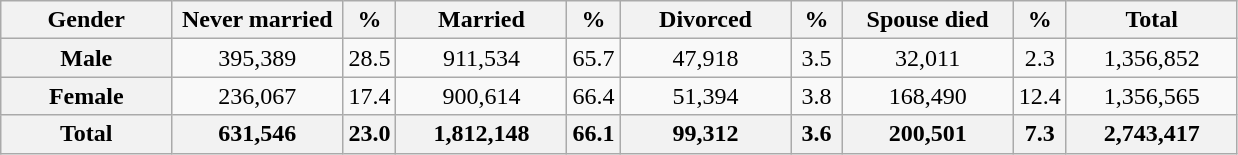<table class="wikitable">
<tr>
<th style="width:80pt;">Gender</th>
<th style="width:80pt;">Never married</th>
<th style="width:20pt;">%</th>
<th style="width:80pt;">Married</th>
<th style="width:20pt;">%</th>
<th style="width:80pt;">Divorced</th>
<th style="width:20pt;">%</th>
<th style="width:80pt;">Spouse died</th>
<th style="width:20pt;">%</th>
<th style="width:80pt;">Total</th>
</tr>
<tr>
<th style="width:80pt;">Male</th>
<td style="text-align:center;">395,389</td>
<td style="text-align:center;">28.5</td>
<td style="text-align:center;">911,534</td>
<td style="text-align:center;">65.7</td>
<td style="text-align:center;">47,918</td>
<td style="text-align:center;">3.5</td>
<td style="text-align:center;">32,011</td>
<td style="text-align:center;">2.3</td>
<td style="text-align:center;">1,356,852</td>
</tr>
<tr>
<th style="width:80pt;">Female</th>
<td style="text-align:center;">236,067</td>
<td style="text-align:center;">17.4</td>
<td style="text-align:center;">900,614</td>
<td style="text-align:center;">66.4</td>
<td style="text-align:center;">51,394</td>
<td style="text-align:center;">3.8</td>
<td style="text-align:center;">168,490</td>
<td style="text-align:center;">12.4</td>
<td style="text-align:center;">1,356,565</td>
</tr>
<tr>
<th>Total</th>
<th>631,546</th>
<th>23.0</th>
<th>1,812,148</th>
<th>66.1</th>
<th>99,312</th>
<th>3.6</th>
<th>200,501</th>
<th>7.3</th>
<th>2,743,417</th>
</tr>
</table>
